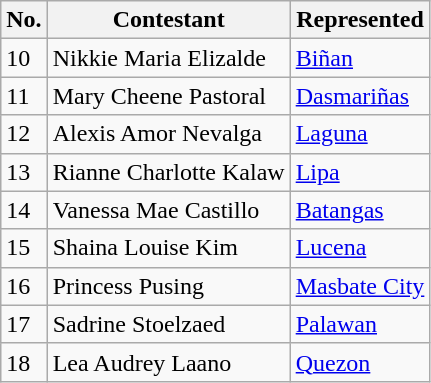<table class="sortable wikitable">
<tr>
<th>No.</th>
<th>Contestant</th>
<th>Represented</th>
</tr>
<tr>
<td>10</td>
<td>Nikkie Maria Elizalde</td>
<td><a href='#'>Biñan</a></td>
</tr>
<tr>
<td>11</td>
<td>Mary Cheene Pastoral</td>
<td><a href='#'>Dasmariñas</a></td>
</tr>
<tr>
<td>12</td>
<td>Alexis Amor Nevalga</td>
<td><a href='#'>Laguna</a></td>
</tr>
<tr>
<td>13</td>
<td>Rianne Charlotte Kalaw</td>
<td><a href='#'>Lipa</a></td>
</tr>
<tr>
<td>14</td>
<td>Vanessa Mae Castillo</td>
<td><a href='#'>Batangas</a></td>
</tr>
<tr>
<td>15</td>
<td>Shaina Louise Kim</td>
<td><a href='#'>Lucena</a></td>
</tr>
<tr>
<td>16</td>
<td>Princess Pusing</td>
<td><a href='#'>Masbate City</a></td>
</tr>
<tr>
<td>17</td>
<td>Sadrine Stoelzaed</td>
<td><a href='#'>Palawan</a></td>
</tr>
<tr>
<td>18</td>
<td>Lea Audrey Laano</td>
<td><a href='#'>Quezon</a></td>
</tr>
</table>
